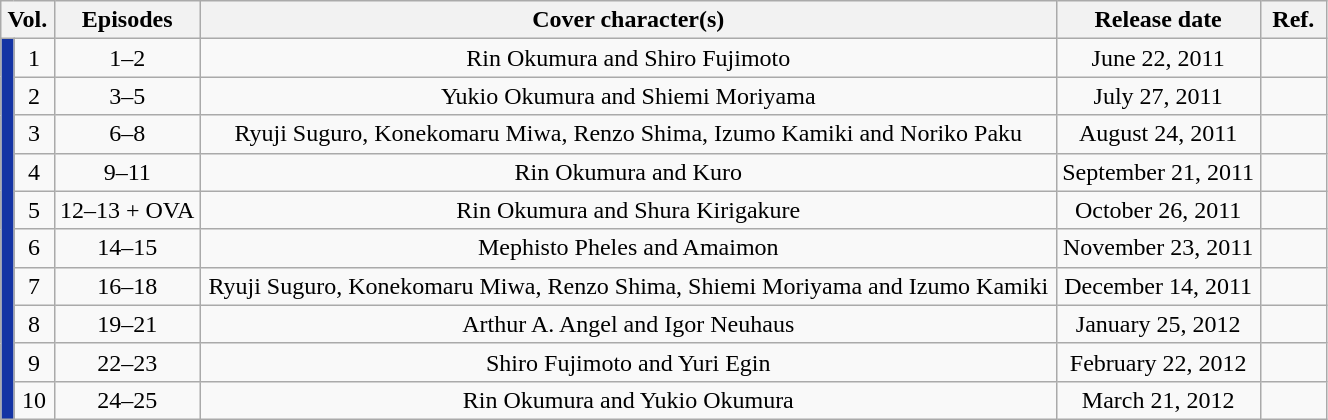<table class="wikitable" style="text-align: center; width: 70%;">
<tr>
<th colspan="2">Vol.</th>
<th>Episodes</th>
<th>Cover character(s)</th>
<th>Release date</th>
<th style="width:5%;">Ref.</th>
</tr>
<tr>
<td rowspan="10" style="width:1%; background: #1434A4"></td>
<td>1</td>
<td>1–2</td>
<td>Rin Okumura and Shiro Fujimoto</td>
<td>June 22, 2011</td>
<td></td>
</tr>
<tr>
<td>2</td>
<td>3–5</td>
<td>Yukio Okumura and Shiemi Moriyama</td>
<td>July 27, 2011</td>
<td></td>
</tr>
<tr>
<td>3</td>
<td>6–8</td>
<td>Ryuji Suguro, Konekomaru Miwa, Renzo Shima, Izumo Kamiki and Noriko Paku</td>
<td>August 24, 2011</td>
<td></td>
</tr>
<tr>
<td>4</td>
<td>9–11</td>
<td>Rin Okumura and Kuro</td>
<td>September 21, 2011</td>
<td></td>
</tr>
<tr>
<td>5</td>
<td>12–13 + OVA</td>
<td>Rin Okumura and Shura Kirigakure</td>
<td>October 26, 2011</td>
<td></td>
</tr>
<tr>
<td>6</td>
<td>14–15</td>
<td>Mephisto Pheles and Amaimon</td>
<td>November 23, 2011</td>
<td></td>
</tr>
<tr>
<td>7</td>
<td>16–18</td>
<td>Ryuji Suguro, Konekomaru Miwa, Renzo Shima, Shiemi Moriyama and Izumo Kamiki</td>
<td>December 14, 2011</td>
<td></td>
</tr>
<tr>
<td>8</td>
<td>19–21</td>
<td>Arthur A. Angel and Igor Neuhaus</td>
<td>January 25, 2012</td>
<td></td>
</tr>
<tr>
<td>9</td>
<td>22–23</td>
<td>Shiro Fujimoto and Yuri Egin</td>
<td>February 22, 2012</td>
<td></td>
</tr>
<tr>
<td>10</td>
<td>24–25</td>
<td>Rin Okumura and Yukio Okumura</td>
<td>March 21, 2012</td>
<td></td>
</tr>
</table>
